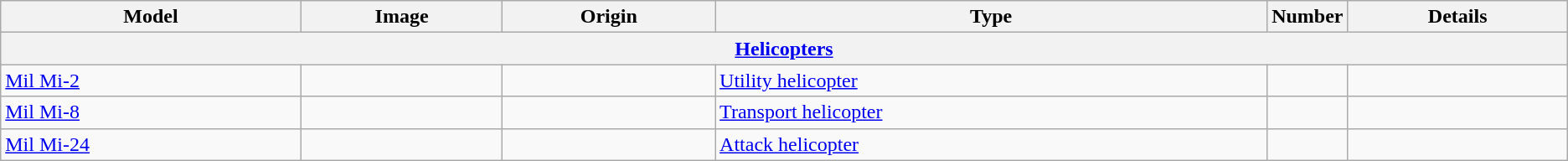<table class="wikitable">
<tr>
<th>Model</th>
<th>Image</th>
<th>Origin</th>
<th>Type</th>
<th style="width:5%;">Number</th>
<th>Details</th>
</tr>
<tr>
<th colspan="6" style="align: center;"><a href='#'>Helicopters</a></th>
</tr>
<tr>
<td><a href='#'>Mil Mi-2</a></td>
<td></td>
<td><br></td>
<td><a href='#'>Utility helicopter</a></td>
<td></td>
<td></td>
</tr>
<tr>
<td><a href='#'>Mil Mi-8</a></td>
<td></td>
<td></td>
<td><a href='#'>Transport helicopter</a></td>
<td></td>
<td></td>
</tr>
<tr>
<td><a href='#'>Mil Mi-24</a></td>
<td></td>
<td></td>
<td><a href='#'>Attack helicopter</a></td>
<td></td>
<td></td>
</tr>
</table>
